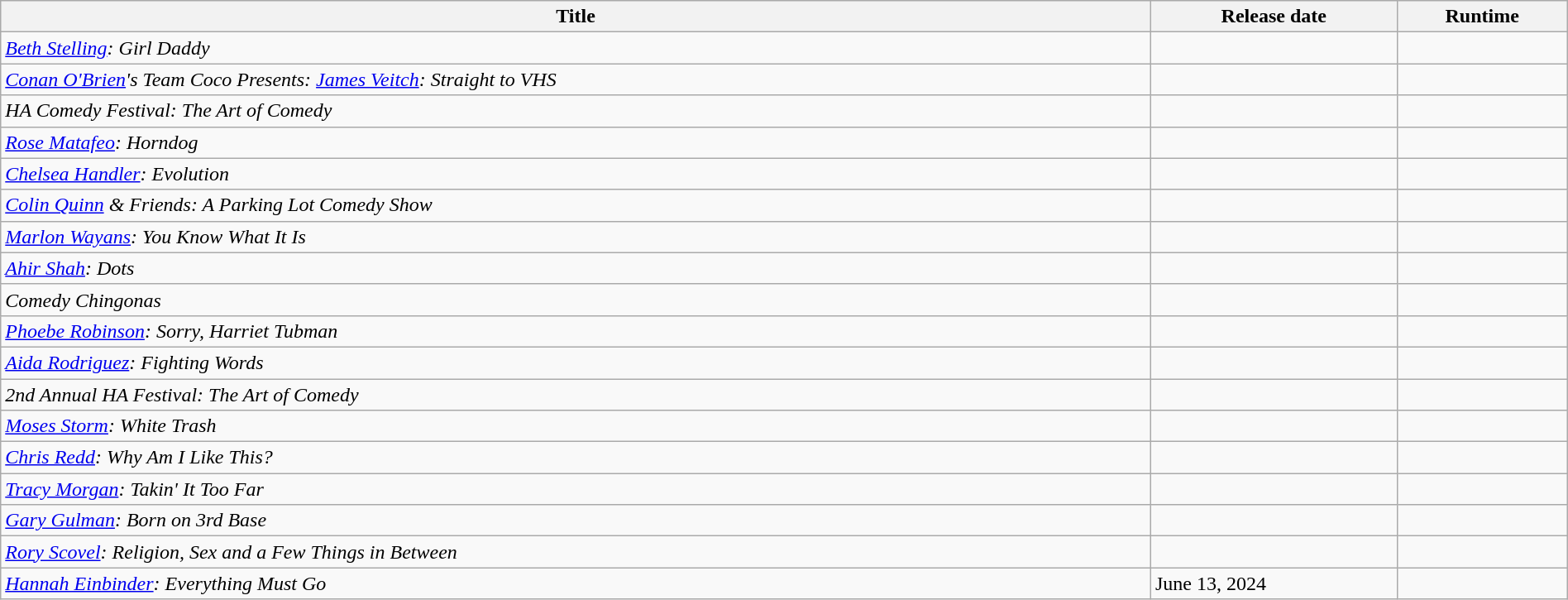<table class="wikitable sortable" style="width:100%;">
<tr>
<th>Title</th>
<th>Release date</th>
<th>Runtime</th>
</tr>
<tr>
<td><em><a href='#'>Beth Stelling</a>: Girl Daddy</em></td>
<td></td>
<td></td>
</tr>
<tr>
<td><em><a href='#'>Conan O'Brien</a>'s Team Coco Presents: <a href='#'>James Veitch</a>: Straight to VHS</em></td>
<td></td>
<td></td>
</tr>
<tr>
<td><em>HA Comedy Festival: The Art of Comedy</em></td>
<td></td>
<td></td>
</tr>
<tr>
<td><em><a href='#'>Rose Matafeo</a>: Horndog</em></td>
<td></td>
<td></td>
</tr>
<tr>
<td><em><a href='#'>Chelsea Handler</a>: Evolution</em></td>
<td></td>
<td></td>
</tr>
<tr>
<td><em><a href='#'>Colin Quinn</a> & Friends: A Parking Lot Comedy Show</em></td>
<td></td>
<td></td>
</tr>
<tr>
<td><em><a href='#'>Marlon Wayans</a>: You Know What It Is</em></td>
<td></td>
<td></td>
</tr>
<tr>
<td><em><a href='#'>Ahir Shah</a>: Dots</em></td>
<td></td>
<td></td>
</tr>
<tr>
<td><em>Comedy Chingonas</em></td>
<td></td>
<td></td>
</tr>
<tr>
<td><em><a href='#'>Phoebe Robinson</a>: Sorry, Harriet Tubman</em></td>
<td></td>
<td></td>
</tr>
<tr>
<td><em><a href='#'>Aida Rodriguez</a>: Fighting Words</em></td>
<td></td>
<td></td>
</tr>
<tr>
<td><em>2nd Annual HA Festival: The Art of Comedy</em></td>
<td></td>
<td></td>
</tr>
<tr>
<td><em><a href='#'>Moses Storm</a>: White Trash</em></td>
<td></td>
<td></td>
</tr>
<tr>
<td><em><a href='#'>Chris Redd</a>: Why Am I Like This?</em></td>
<td></td>
<td></td>
</tr>
<tr>
<td><em><a href='#'>Tracy Morgan</a>: Takin' It Too Far</em></td>
<td></td>
<td></td>
</tr>
<tr>
<td><em><a href='#'>Gary Gulman</a>: Born on 3rd Base</em></td>
<td></td>
<td></td>
</tr>
<tr>
<td><em><a href='#'>Rory Scovel</a>: Religion, Sex and a Few Things in Between</em></td>
<td></td>
<td></td>
</tr>
<tr>
<td><em><a href='#'>Hannah Einbinder</a>: Everything Must Go</em></td>
<td>June 13, 2024</td>
<td></td>
</tr>
</table>
